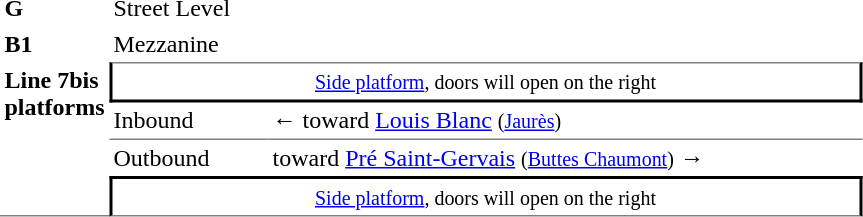<table cellspacing="0" cellpadding="3" border="0" table>
<tr>
<td><strong>G</strong></td>
<td>Street Level</td>
<td></td>
</tr>
<tr>
<td><strong>B1</strong></td>
<td>Mezzanine</td>
<td></td>
</tr>
<tr>
<td rowspan="10" style="border-bottom:solid 1px gray;" width="50" valign="top"><strong>Line 7bis platforms</strong></td>
<td colspan="2" style="border-top:solid 1px gray;border-right:solid 2px black;border-left:solid 2px black;border-bottom:solid 2px black;text-align:center;"><small><a href='#'>Side platform</a>, doors will open on the right</small></td>
</tr>
<tr>
<td style="border-bottom:solid 1px gray;" width="100">Inbound</td>
<td style="border-bottom:solid 1px gray;" width="390">←   toward <a href='#'>Louis Blanc</a> <small>(<a href='#'>Jaurès</a>)</small></td>
</tr>
<tr>
<td>Outbound</td>
<td>   toward <a href='#'>Pré Saint-Gervais</a> <small>(<a href='#'>Buttes Chaumont</a>)</small> →</td>
</tr>
<tr>
<td colspan="2" style="border-top:solid 2px black;border-right:solid 2px black;border-left:solid 2px black;border-bottom:solid 1px gray;text-align:center;"><small><a href='#'>Side platform</a>, doors will open on the right</small></td>
</tr>
</table>
